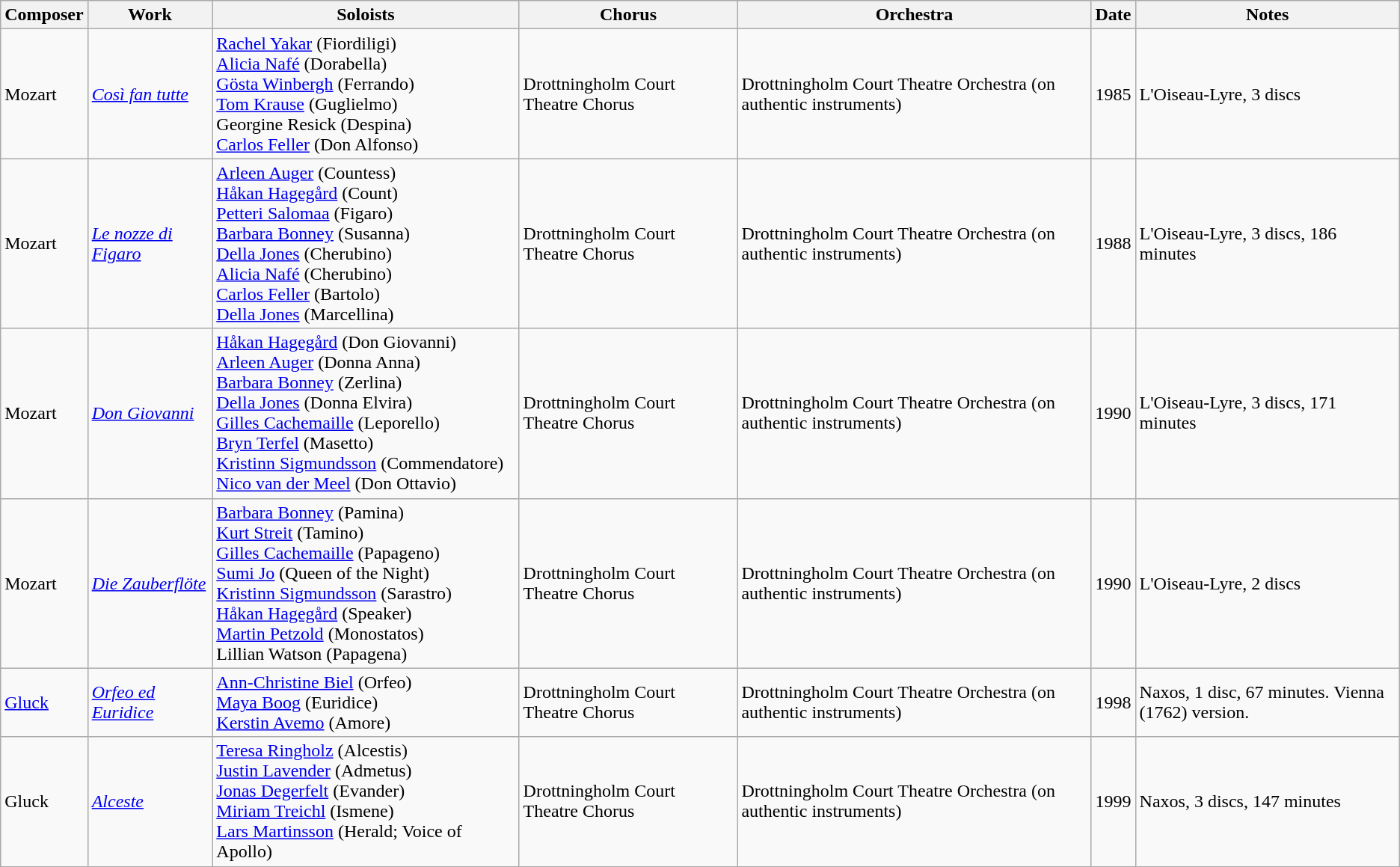<table class="wikitable sortable">
<tr>
<th>Composer</th>
<th>Work</th>
<th>Soloists</th>
<th>Chorus</th>
<th>Orchestra</th>
<th>Date</th>
<th>Notes</th>
</tr>
<tr>
<td>Mozart</td>
<td><em><a href='#'>Così fan tutte</a></em></td>
<td><a href='#'>Rachel Yakar</a> (Fiordiligi)<br><a href='#'>Alicia Nafé</a> (Dorabella)<br><a href='#'>Gösta Winbergh</a> (Ferrando)<br><a href='#'>Tom Krause</a> (Guglielmo)<br>Georgine Resick (Despina)<br><a href='#'>Carlos Feller</a> (Don Alfonso)</td>
<td>Drottningholm Court Theatre Chorus</td>
<td>Drottningholm Court Theatre Orchestra (on authentic instruments)</td>
<td>1985</td>
<td>L'Oiseau-Lyre, 3 discs</td>
</tr>
<tr>
<td>Mozart</td>
<td><em><a href='#'>Le nozze di Figaro</a></em></td>
<td><a href='#'>Arleen Auger</a> (Countess)<br><a href='#'>Håkan Hagegård</a> (Count)<br><a href='#'>Petteri Salomaa</a> (Figaro)<br><a href='#'>Barbara Bonney</a> (Susanna)<br><a href='#'>Della Jones</a> (Cherubino)<br><a href='#'>Alicia Nafé</a> (Cherubino)<br><a href='#'>Carlos Feller</a> (Bartolo)<br><a href='#'>Della Jones</a> (Marcellina)</td>
<td>Drottningholm Court Theatre Chorus</td>
<td>Drottningholm Court Theatre Orchestra (on authentic instruments)</td>
<td>1988</td>
<td>L'Oiseau-Lyre, 3 discs, 186 minutes</td>
</tr>
<tr>
<td>Mozart</td>
<td><em><a href='#'>Don Giovanni</a></em></td>
<td><a href='#'>Håkan Hagegård</a> (Don Giovanni)<br><a href='#'>Arleen Auger</a> (Donna Anna)<br><a href='#'>Barbara Bonney</a> (Zerlina)<br><a href='#'>Della Jones</a> (Donna Elvira)<br><a href='#'>Gilles Cachemaille</a> (Leporello)<br><a href='#'>Bryn Terfel</a> (Masetto)<br><a href='#'>Kristinn&nbsp;Sigmundsson</a> (Commendatore)<br><a href='#'>Nico van der Meel</a> (Don Ottavio)</td>
<td>Drottningholm Court Theatre Chorus</td>
<td>Drottningholm Court Theatre Orchestra (on authentic instruments)</td>
<td>1990</td>
<td>L'Oiseau-Lyre, 3 discs, 171 minutes</td>
</tr>
<tr>
<td>Mozart</td>
<td><em><a href='#'>Die Zauberflöte</a></em></td>
<td><a href='#'>Barbara Bonney</a> (Pamina)<br><a href='#'>Kurt Streit</a> (Tamino)<br><a href='#'>Gilles Cachemaille</a> (Papageno)<br><a href='#'>Sumi Jo</a> (Queen of the Night)<br><a href='#'>Kristinn Sigmundsson</a> (Sarastro)<br><a href='#'>Håkan Hagegård</a> (Speaker)<br><a href='#'>Martin Petzold</a> (Monostatos)<br>Lillian Watson (Papagena)</td>
<td>Drottningholm Court Theatre Chorus</td>
<td>Drottningholm Court Theatre Orchestra (on authentic instruments)</td>
<td>1990</td>
<td>L'Oiseau-Lyre, 2 discs</td>
</tr>
<tr>
<td><a href='#'>Gluck</a></td>
<td><em><a href='#'>Orfeo ed Euridice</a></em></td>
<td><a href='#'>Ann-Christine Biel</a> (Orfeo)<br><a href='#'>Maya Boog</a> (Euridice)<br><a href='#'>Kerstin Avemo</a> (Amore)</td>
<td>Drottningholm Court Theatre Chorus</td>
<td>Drottningholm Court Theatre Orchestra (on authentic instruments)</td>
<td>1998</td>
<td>Naxos, 1 disc, 67 minutes. Vienna (1762) version.</td>
</tr>
<tr>
<td>Gluck</td>
<td><em><a href='#'>Alceste</a></em></td>
<td><a href='#'>Teresa Ringholz</a> (Alcestis)<br><a href='#'>Justin Lavender</a> (Admetus)<br><a href='#'>Jonas Degerfelt</a> (Evander)<br><a href='#'>Miriam Treichl</a> (Ismene)<br><a href='#'>Lars Martinsson</a> (Herald; Voice of Apollo)</td>
<td>Drottningholm Court Theatre Chorus</td>
<td>Drottningholm Court Theatre Orchestra (on authentic instruments)</td>
<td>1999</td>
<td>Naxos, 3 discs, 147 minutes</td>
</tr>
</table>
